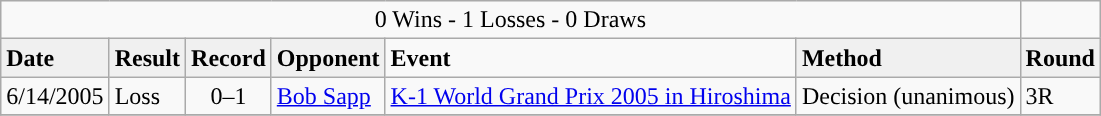<table class="wikitable" style="text-align: ">
<tr>
<td colspan=6 align="center">0 Wins - 1 Losses - 0 Draws</td>
</tr>
<tr>
<td style="background: #f0f0f0"><strong>Date</strong></td>
<td style="background: #f0f0f0"><strong>Result</strong></td>
<td style="background: #f0f0f0"><strong>Record</strong></td>
<td style="background: #f0f0f0"><strong>Opponent</strong></td>
<td><strong>Event</strong></td>
<td style="background: #f0f0f0"><strong>Method</strong></td>
<td style="background: #f0f0f0"><strong>Round</strong></td>
</tr>
<tr>
<td>6/14/2005</td>
<td>Loss</td>
<td align="center">0–1</td>
<td> <a href='#'>Bob Sapp</a></td>
<td><a href='#'>K-1 World Grand Prix 2005 in Hiroshima</a></td>
<td>Decision (unanimous)</td>
<td>3R</td>
</tr>
<tr>
</tr>
</table>
